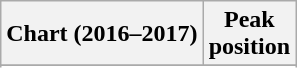<table class="wikitable sortable plainrowheaders">
<tr>
<th>Chart (2016–2017)</th>
<th>Peak<br>position</th>
</tr>
<tr>
</tr>
<tr>
</tr>
<tr>
</tr>
<tr>
</tr>
<tr>
</tr>
</table>
